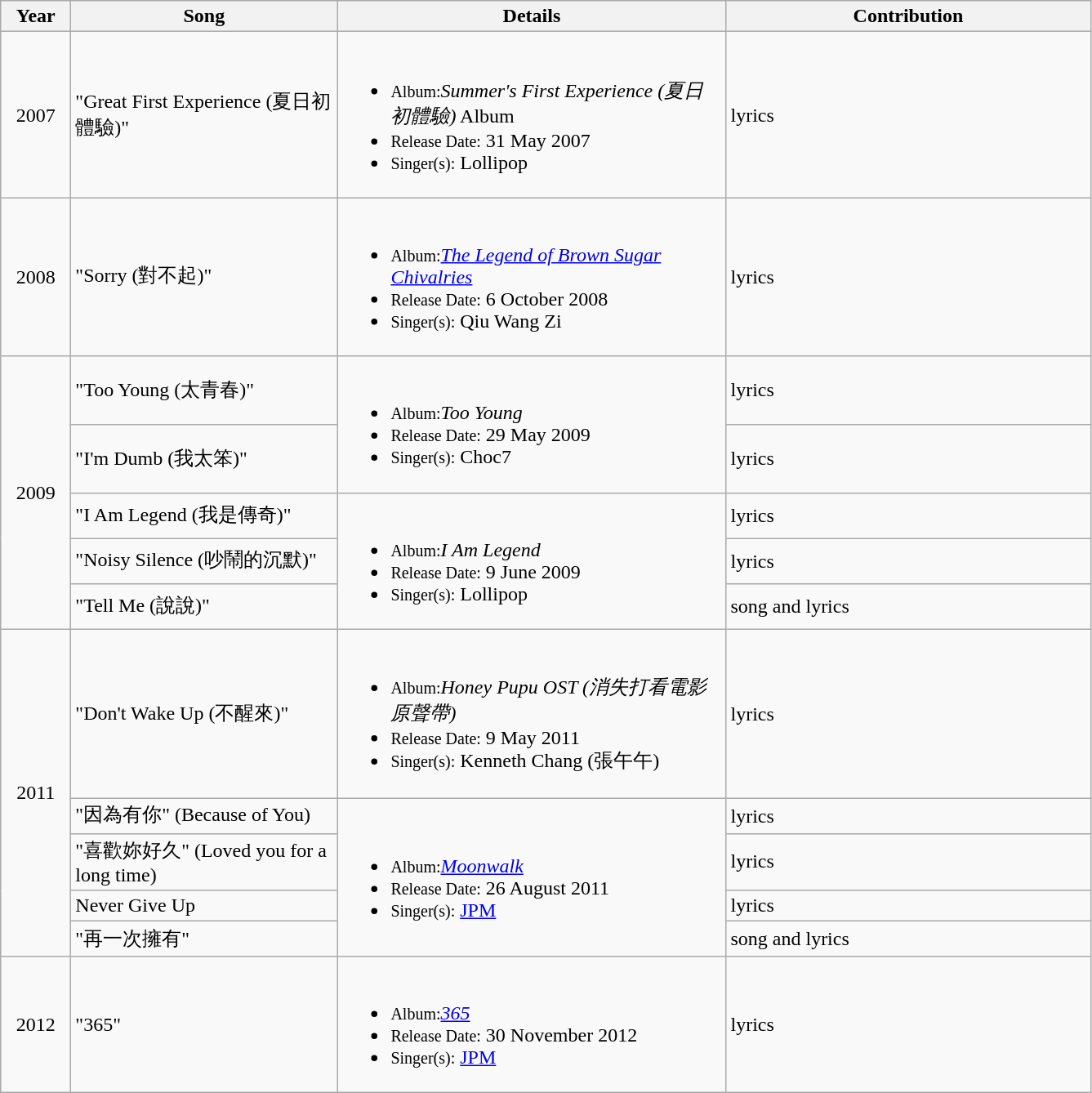<table class="wikitable">
<tr>
<th style="width:50px;">Year</th>
<th style="width:210px;">Song</th>
<th style="width:310px;">Details</th>
<th style="width:290px;">Contribution</th>
</tr>
<tr>
<td style="text-align:center">2007</td>
<td>"Great First Experience (夏日初體驗)"</td>
<td><br><ul><li><small>Album:</small><em>Summer's First Experience (夏日初體驗)</em> Album</li><li><small>Release Date:</small> 31 May 2007</li><li><small>Singer(s):</small> Lollipop</li></ul></td>
<td>lyrics</td>
</tr>
<tr>
<td style="text-align:center">2008</td>
<td>"Sorry (對不起)"</td>
<td><br><ul><li><small>Album:</small><em><a href='#'>The Legend of Brown Sugar Chivalries</a></em></li><li><small>Release Date:</small> 6 October 2008</li><li><small>Singer(s):</small> Qiu Wang Zi</li></ul></td>
<td>lyrics</td>
</tr>
<tr>
<td style="text-align:center" rowspan=5>2009</td>
<td>"Too Young (太青春)"</td>
<td rowspan=2><br><ul><li><small>Album:</small><em>Too Young</em></li><li><small>Release Date:</small> 29 May 2009</li><li><small>Singer(s):</small> Choc7</li></ul></td>
<td>lyrics</td>
</tr>
<tr>
<td>"I'm Dumb (我太笨)"</td>
<td>lyrics</td>
</tr>
<tr>
<td>"I Am Legend (我是傳奇)"</td>
<td rowspan=3><br><ul><li><small>Album:</small><em>I Am Legend</em></li><li><small>Release Date:</small> 9 June 2009</li><li><small>Singer(s):</small> Lollipop</li></ul></td>
<td>lyrics</td>
</tr>
<tr>
<td>"Noisy Silence (吵鬧的沉默)"</td>
<td>lyrics</td>
</tr>
<tr>
<td>"Tell Me (說說)"</td>
<td>song and lyrics</td>
</tr>
<tr>
<td style="text-align:center" rowspan=5>2011</td>
<td>"Don't Wake Up (不醒來)"</td>
<td><br><ul><li><small>Album:</small><em>Honey Pupu OST (消失打看電影原聲帶)</em></li><li><small>Release Date:</small> 9 May 2011</li><li><small>Singer(s):</small> Kenneth Chang (張午午)</li></ul></td>
<td>lyrics</td>
</tr>
<tr>
<td>"因為有你" (Because of You)</td>
<td rowspan=4><br><ul><li><small>Album:</small><em><a href='#'>Moonwalk</a></em></li><li><small>Release Date:</small> 26 August 2011</li><li><small>Singer(s):</small> <a href='#'>JPM</a></li></ul></td>
<td>lyrics</td>
</tr>
<tr>
<td>"喜歡妳好久" (Loved you for a long time)</td>
<td>lyrics</td>
</tr>
<tr>
<td>Never Give Up</td>
<td>lyrics</td>
</tr>
<tr>
<td>"再一次擁有"</td>
<td>song and lyrics</td>
</tr>
<tr>
<td style="text-align:center">2012</td>
<td>"365"</td>
<td><br><ul><li><small>Album:</small><em><a href='#'>365</a></em></li><li><small>Release Date:</small> 30 November 2012</li><li><small>Singer(s):</small> <a href='#'>JPM</a></li></ul></td>
<td>lyrics</td>
</tr>
</table>
